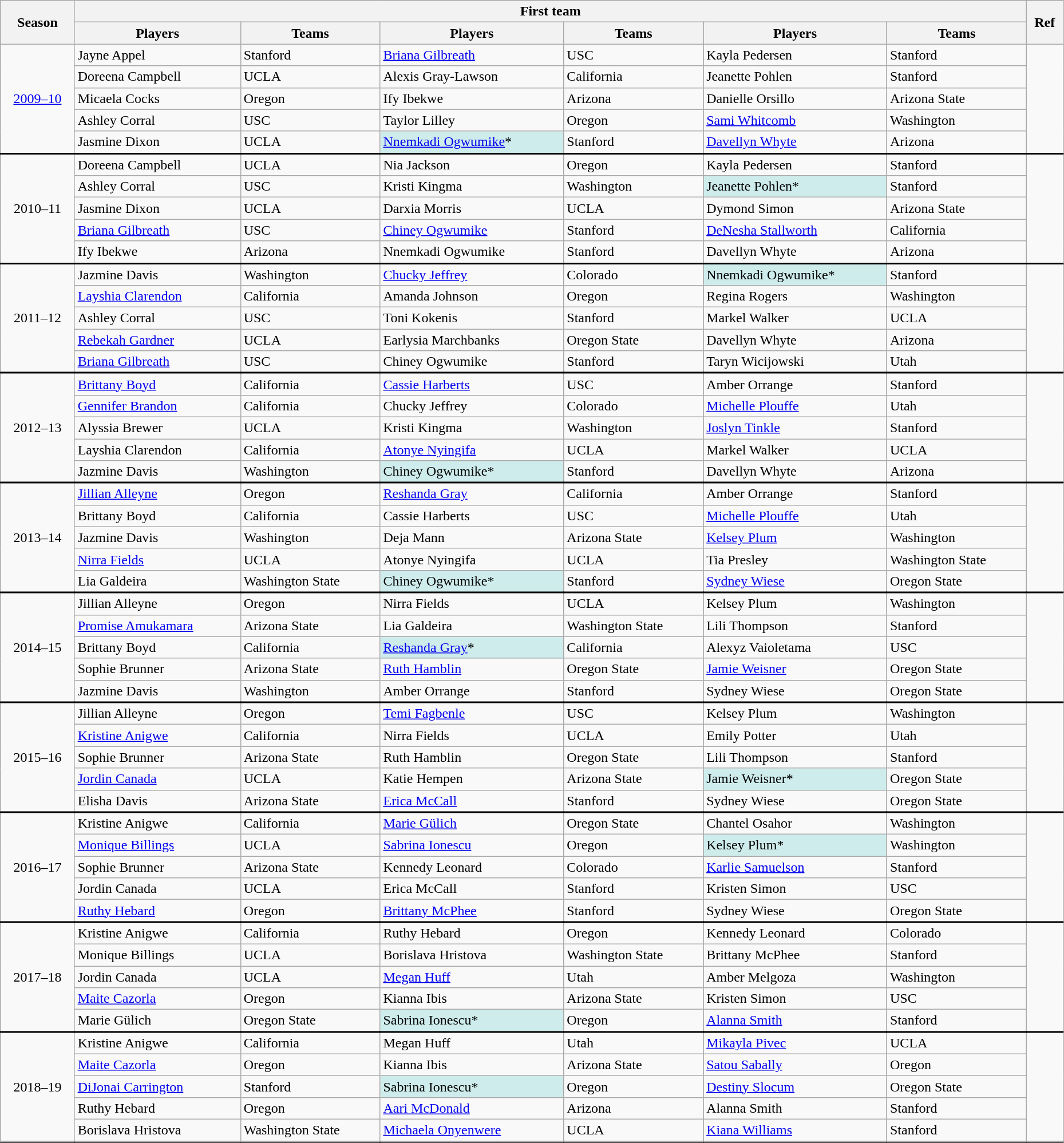<table class="wikitable" style="width:98%">
<tr>
<th rowspan=2>Season</th>
<th colspan="6">First team</th>
<th rowspan=2>Ref</th>
</tr>
<tr>
<th>Players</th>
<th>Teams</th>
<th>Players</th>
<th>Teams</th>
<th>Players</th>
<th>Teams</th>
</tr>
<tr>
<td rowspan=5 style="text-align:center;"><a href='#'>2009–10</a></td>
<td>Jayne Appel</td>
<td>Stanford</td>
<td><a href='#'>Briana Gilbreath</a></td>
<td>USC</td>
<td>Kayla Pedersen</td>
<td>Stanford</td>
<td rowspan="5" style="text-align:center;"></td>
</tr>
<tr>
<td>Doreena Campbell</td>
<td>UCLA</td>
<td>Alexis Gray-Lawson</td>
<td>California</td>
<td>Jeanette Pohlen</td>
<td>Stanford</td>
</tr>
<tr>
<td>Micaela Cocks</td>
<td>Oregon</td>
<td>Ify Ibekwe</td>
<td>Arizona</td>
<td>Danielle Orsillo</td>
<td>Arizona State</td>
</tr>
<tr>
<td>Ashley Corral</td>
<td>USC</td>
<td>Taylor Lilley</td>
<td>Oregon</td>
<td><a href='#'>Sami Whitcomb</a></td>
<td>Washington</td>
</tr>
<tr>
<td>Jasmine Dixon</td>
<td>UCLA</td>
<td style="background:#cfecec;"><a href='#'>Nnemkadi Ogwumike</a>*</td>
<td>Stanford</td>
<td><a href='#'>Davellyn Whyte</a></td>
<td>Arizona</td>
</tr>
<tr style="border-top:2px solid black">
<td rowspan=5 style="text-align:center;">2010–11</td>
<td>Doreena Campbell</td>
<td>UCLA</td>
<td>Nia Jackson</td>
<td>Oregon</td>
<td>Kayla Pedersen</td>
<td>Stanford</td>
<td rowspan="5" style="text-align:center;"></td>
</tr>
<tr>
<td>Ashley Corral</td>
<td>USC</td>
<td>Kristi Kingma</td>
<td>Washington</td>
<td style="background:#cfecec;">Jeanette Pohlen*</td>
<td>Stanford</td>
</tr>
<tr>
<td>Jasmine Dixon</td>
<td>UCLA</td>
<td>Darxia Morris</td>
<td>UCLA</td>
<td>Dymond Simon</td>
<td>Arizona State</td>
</tr>
<tr>
<td><a href='#'>Briana Gilbreath</a></td>
<td>USC</td>
<td><a href='#'>Chiney Ogwumike</a></td>
<td>Stanford</td>
<td><a href='#'>DeNesha Stallworth</a></td>
<td>California</td>
</tr>
<tr>
<td>Ify Ibekwe</td>
<td>Arizona</td>
<td>Nnemkadi Ogwumike</td>
<td>Stanford</td>
<td>Davellyn Whyte</td>
<td>Arizona</td>
</tr>
<tr style="border-top:2px solid black">
<td rowspan="5" style="text-align:center;">2011–12</td>
<td>Jazmine Davis</td>
<td>Washington</td>
<td><a href='#'>Chucky Jeffrey</a></td>
<td>Colorado</td>
<td style="background:#cfecec;">Nnemkadi Ogwumike*</td>
<td>Stanford</td>
<td rowspan="5" style="text-align:center;"></td>
</tr>
<tr>
<td><a href='#'>Layshia Clarendon</a></td>
<td>California</td>
<td>Amanda Johnson</td>
<td>Oregon</td>
<td>Regina Rogers</td>
<td>Washington</td>
</tr>
<tr>
<td>Ashley Corral</td>
<td>USC</td>
<td>Toni Kokenis</td>
<td>Stanford</td>
<td>Markel Walker</td>
<td>UCLA</td>
</tr>
<tr>
<td><a href='#'>Rebekah Gardner</a></td>
<td>UCLA</td>
<td>Earlysia Marchbanks</td>
<td>Oregon State</td>
<td>Davellyn Whyte</td>
<td>Arizona</td>
</tr>
<tr>
<td><a href='#'>Briana Gilbreath</a></td>
<td>USC</td>
<td>Chiney Ogwumike</td>
<td>Stanford</td>
<td>Taryn Wicijowski</td>
<td>Utah</td>
</tr>
<tr style="border-top:2px solid black">
<td rowspan="5" style="text-align:center;">2012–13</td>
<td><a href='#'>Brittany Boyd</a></td>
<td>California</td>
<td><a href='#'>Cassie Harberts</a></td>
<td>USC</td>
<td>Amber Orrange</td>
<td>Stanford</td>
<td rowspan="5" style="text-align:center;"></td>
</tr>
<tr>
<td><a href='#'>Gennifer Brandon</a></td>
<td>California</td>
<td>Chucky Jeffrey</td>
<td>Colorado</td>
<td><a href='#'>Michelle Plouffe</a></td>
<td>Utah</td>
</tr>
<tr>
<td>Alyssia Brewer</td>
<td>UCLA</td>
<td>Kristi Kingma</td>
<td>Washington</td>
<td><a href='#'>Joslyn Tinkle</a></td>
<td>Stanford</td>
</tr>
<tr>
<td>Layshia Clarendon</td>
<td>California</td>
<td><a href='#'>Atonye Nyingifa</a></td>
<td>UCLA</td>
<td>Markel Walker</td>
<td>UCLA</td>
</tr>
<tr>
<td>Jazmine Davis</td>
<td>Washington</td>
<td style="background:#cfecec;">Chiney Ogwumike*</td>
<td>Stanford</td>
<td>Davellyn Whyte</td>
<td>Arizona</td>
</tr>
<tr style="border-top:2px solid black">
<td rowspan="5" style="text-align:center;">2013–14</td>
<td><a href='#'>Jillian Alleyne</a></td>
<td>Oregon</td>
<td><a href='#'>Reshanda Gray</a></td>
<td>California</td>
<td>Amber Orrange</td>
<td>Stanford</td>
<td rowspan="5" style="text-align:center;"></td>
</tr>
<tr>
<td>Brittany Boyd</td>
<td>California</td>
<td>Cassie Harberts</td>
<td>USC</td>
<td><a href='#'>Michelle Plouffe</a></td>
<td>Utah</td>
</tr>
<tr>
<td>Jazmine Davis</td>
<td>Washington</td>
<td>Deja Mann</td>
<td>Arizona State</td>
<td><a href='#'>Kelsey Plum</a></td>
<td>Washington</td>
</tr>
<tr>
<td><a href='#'>Nirra Fields</a></td>
<td>UCLA</td>
<td>Atonye Nyingifa</td>
<td>UCLA</td>
<td>Tia Presley</td>
<td>Washington State</td>
</tr>
<tr>
<td>Lia Galdeira</td>
<td>Washington State</td>
<td style="background:#cfecec;">Chiney Ogwumike*</td>
<td>Stanford</td>
<td><a href='#'>Sydney Wiese</a></td>
<td>Oregon State</td>
</tr>
<tr style="border-top:2px solid black">
<td rowspan="5" style="text-align:center;">2014–15</td>
<td>Jillian Alleyne</td>
<td>Oregon</td>
<td>Nirra Fields</td>
<td>UCLA</td>
<td>Kelsey Plum</td>
<td>Washington</td>
<td rowspan="5" style="text-align:center;"></td>
</tr>
<tr>
<td><a href='#'>Promise Amukamara</a></td>
<td>Arizona State</td>
<td>Lia Galdeira</td>
<td>Washington State</td>
<td>Lili Thompson</td>
<td>Stanford</td>
</tr>
<tr>
<td>Brittany Boyd</td>
<td>California</td>
<td style="background:#cfecec;"><a href='#'>Reshanda Gray</a>*</td>
<td>California</td>
<td>Alexyz Vaioletama</td>
<td>USC</td>
</tr>
<tr>
<td>Sophie Brunner</td>
<td>Arizona State</td>
<td><a href='#'>Ruth Hamblin</a></td>
<td>Oregon State</td>
<td><a href='#'>Jamie Weisner</a></td>
<td>Oregon State</td>
</tr>
<tr>
<td>Jazmine Davis</td>
<td>Washington</td>
<td>Amber Orrange</td>
<td>Stanford</td>
<td>Sydney Wiese</td>
<td>Oregon State</td>
</tr>
<tr style="border-top:2px solid black">
<td rowspan="5" style="text-align:center;">2015–16</td>
<td>Jillian Alleyne</td>
<td>Oregon</td>
<td><a href='#'>Temi Fagbenle</a></td>
<td>USC</td>
<td>Kelsey Plum</td>
<td>Washington</td>
<td rowspan="5" style="text-align:center;"></td>
</tr>
<tr>
<td><a href='#'>Kristine Anigwe</a></td>
<td>California</td>
<td>Nirra Fields</td>
<td>UCLA</td>
<td>Emily Potter</td>
<td>Utah</td>
</tr>
<tr>
<td>Sophie Brunner</td>
<td>Arizona State</td>
<td>Ruth Hamblin</td>
<td>Oregon State</td>
<td>Lili Thompson</td>
<td>Stanford</td>
</tr>
<tr>
<td><a href='#'>Jordin Canada</a></td>
<td>UCLA</td>
<td>Katie Hempen</td>
<td>Arizona State</td>
<td style="background:#cfecec;">Jamie Weisner*</td>
<td>Oregon State</td>
</tr>
<tr>
<td>Elisha Davis</td>
<td>Arizona State</td>
<td><a href='#'>Erica McCall</a></td>
<td>Stanford</td>
<td>Sydney Wiese</td>
<td>Oregon State</td>
</tr>
<tr style="border-top:2px solid black">
<td rowspan="5" style="text-align:center;">2016–17</td>
<td>Kristine Anigwe</td>
<td>California</td>
<td><a href='#'>Marie Gülich</a></td>
<td>Oregon State</td>
<td>Chantel Osahor</td>
<td>Washington</td>
<td rowspan="5" style="text-align:center;"></td>
</tr>
<tr>
<td><a href='#'>Monique Billings</a></td>
<td>UCLA</td>
<td><a href='#'>Sabrina Ionescu</a></td>
<td>Oregon</td>
<td style="background:#cfecec;">Kelsey Plum*</td>
<td>Washington</td>
</tr>
<tr>
<td>Sophie Brunner</td>
<td>Arizona State</td>
<td>Kennedy Leonard</td>
<td>Colorado</td>
<td><a href='#'>Karlie Samuelson</a></td>
<td>Stanford</td>
</tr>
<tr>
<td>Jordin Canada</td>
<td>UCLA</td>
<td>Erica McCall</td>
<td>Stanford</td>
<td>Kristen Simon</td>
<td>USC</td>
</tr>
<tr>
<td><a href='#'>Ruthy Hebard</a></td>
<td>Oregon</td>
<td><a href='#'>Brittany McPhee</a></td>
<td>Stanford</td>
<td>Sydney Wiese</td>
<td>Oregon State</td>
</tr>
<tr style="border-top:2px solid black">
<td rowspan="5" style="text-align:center;">2017–18</td>
<td>Kristine Anigwe</td>
<td>California</td>
<td>Ruthy Hebard</td>
<td>Oregon</td>
<td>Kennedy Leonard</td>
<td>Colorado</td>
<td rowspan="5" style="text-align:center;"></td>
</tr>
<tr>
<td>Monique Billings</td>
<td>UCLA</td>
<td>Borislava Hristova</td>
<td>Washington State</td>
<td>Brittany McPhee</td>
<td>Stanford</td>
</tr>
<tr>
<td>Jordin Canada</td>
<td>UCLA</td>
<td><a href='#'>Megan Huff</a></td>
<td>Utah</td>
<td>Amber Melgoza</td>
<td>Washington</td>
</tr>
<tr>
<td><a href='#'>Maite Cazorla</a></td>
<td>Oregon</td>
<td>Kianna Ibis</td>
<td>Arizona State</td>
<td>Kristen Simon</td>
<td>USC</td>
</tr>
<tr>
<td>Marie Gülich</td>
<td>Oregon State</td>
<td style="background:#cfecec;">Sabrina Ionescu*</td>
<td>Oregon</td>
<td><a href='#'>Alanna Smith</a></td>
<td>Stanford</td>
</tr>
<tr style="border-top:2px solid black">
<td rowspan="5" style="text-align:center;">2018–19</td>
<td>Kristine Anigwe</td>
<td>California</td>
<td>Megan Huff</td>
<td>Utah</td>
<td><a href='#'>Mikayla Pivec</a></td>
<td>UCLA</td>
<td rowspan="5" style="text-align:center;"></td>
</tr>
<tr>
<td><a href='#'>Maite Cazorla</a></td>
<td>Oregon</td>
<td>Kianna Ibis</td>
<td>Arizona State</td>
<td><a href='#'>Satou Sabally</a></td>
<td>Oregon</td>
</tr>
<tr>
<td><a href='#'>DiJonai Carrington</a></td>
<td>Stanford</td>
<td style="background:#cfecec;">Sabrina Ionescu*</td>
<td>Oregon</td>
<td><a href='#'>Destiny Slocum</a></td>
<td>Oregon State</td>
</tr>
<tr>
<td>Ruthy Hebard</td>
<td>Oregon</td>
<td><a href='#'>Aari McDonald</a></td>
<td>Arizona</td>
<td>Alanna Smith</td>
<td>Stanford</td>
</tr>
<tr>
<td>Borislava Hristova</td>
<td>Washington State</td>
<td><a href='#'>Michaela Onyenwere</a></td>
<td>UCLA</td>
<td><a href='#'>Kiana Williams</a></td>
<td>Stanford</td>
</tr>
<tr style="border-top:2px solid black">
</tr>
</table>
